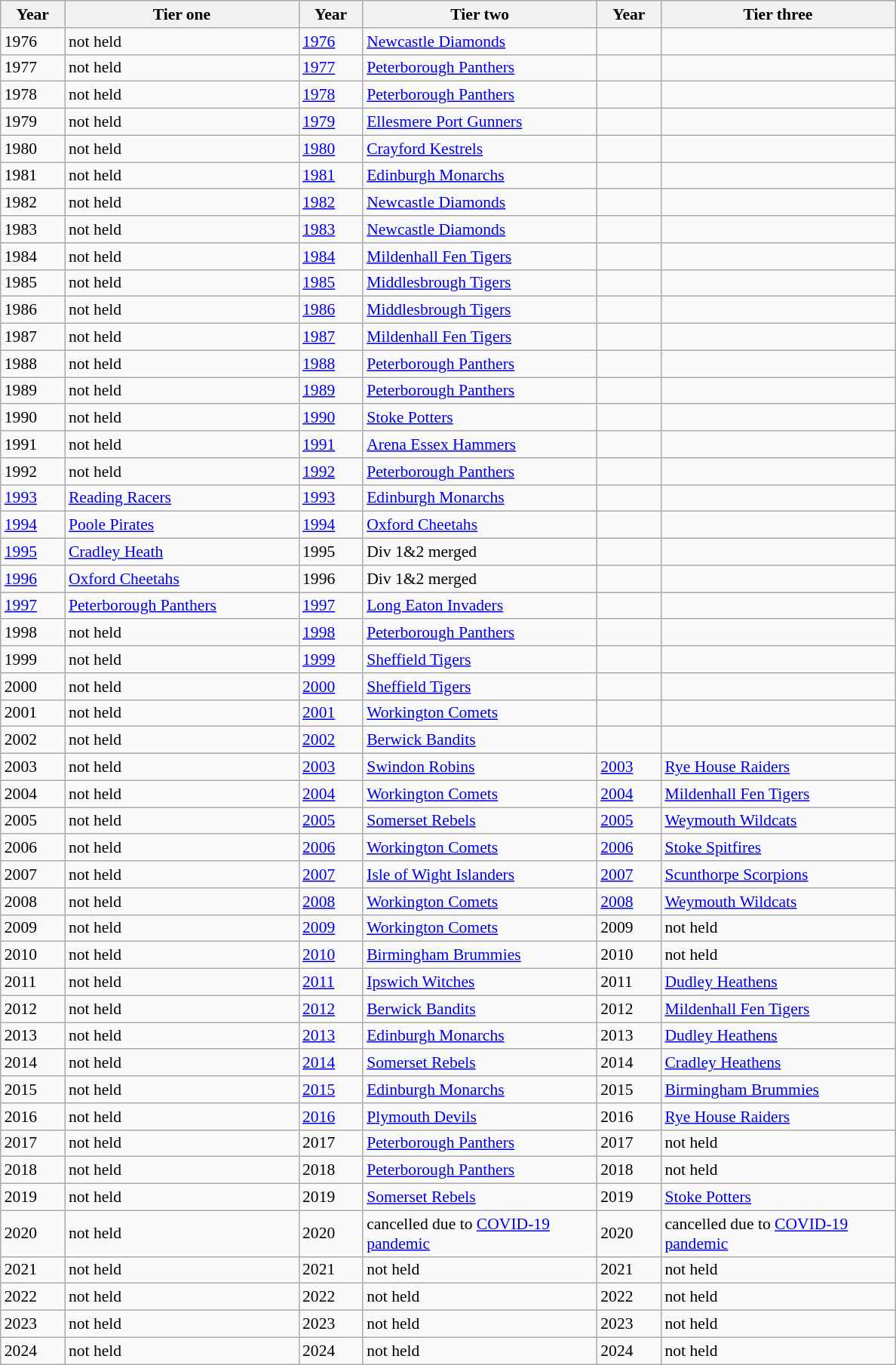<table class="wikitable" style="font-size: 90%">
<tr>
<th width=50>Year</th>
<th width=200>Tier one</th>
<th width=50>Year</th>
<th width=200>Tier two</th>
<th width=50>Year</th>
<th width=200>Tier three</th>
</tr>
<tr>
<td>1976</td>
<td>not held</td>
<td><a href='#'>1976</a></td>
<td><a href='#'>Newcastle Diamonds</a></td>
<td></td>
<td></td>
</tr>
<tr>
<td>1977</td>
<td>not held</td>
<td><a href='#'>1977</a></td>
<td><a href='#'>Peterborough Panthers</a></td>
<td></td>
<td></td>
</tr>
<tr>
<td>1978</td>
<td>not held</td>
<td><a href='#'>1978</a></td>
<td><a href='#'>Peterborough Panthers</a></td>
<td></td>
<td></td>
</tr>
<tr>
<td>1979</td>
<td>not held</td>
<td><a href='#'>1979</a></td>
<td><a href='#'>Ellesmere Port Gunners</a></td>
<td></td>
<td></td>
</tr>
<tr>
<td>1980</td>
<td>not held</td>
<td><a href='#'>1980</a></td>
<td><a href='#'>Crayford Kestrels</a></td>
<td></td>
<td></td>
</tr>
<tr>
<td>1981</td>
<td>not held</td>
<td><a href='#'>1981</a></td>
<td><a href='#'>Edinburgh Monarchs</a></td>
<td></td>
<td></td>
</tr>
<tr>
<td>1982</td>
<td>not held</td>
<td><a href='#'>1982</a></td>
<td><a href='#'>Newcastle Diamonds</a></td>
<td></td>
<td></td>
</tr>
<tr>
<td>1983</td>
<td>not held</td>
<td><a href='#'>1983</a></td>
<td><a href='#'>Newcastle Diamonds</a></td>
<td></td>
<td></td>
</tr>
<tr>
<td>1984</td>
<td>not held</td>
<td><a href='#'>1984</a></td>
<td><a href='#'>Mildenhall Fen Tigers</a></td>
<td></td>
<td></td>
</tr>
<tr>
<td>1985</td>
<td>not held</td>
<td><a href='#'>1985</a></td>
<td><a href='#'>Middlesbrough Tigers</a></td>
<td></td>
<td></td>
</tr>
<tr>
<td>1986</td>
<td>not held</td>
<td><a href='#'>1986</a></td>
<td><a href='#'>Middlesbrough Tigers</a></td>
<td></td>
<td></td>
</tr>
<tr>
<td>1987</td>
<td>not held</td>
<td><a href='#'>1987</a></td>
<td><a href='#'>Mildenhall Fen Tigers</a></td>
<td></td>
<td></td>
</tr>
<tr>
<td>1988</td>
<td>not held</td>
<td><a href='#'>1988</a></td>
<td><a href='#'>Peterborough Panthers</a></td>
<td></td>
<td></td>
</tr>
<tr>
<td>1989</td>
<td>not held</td>
<td><a href='#'>1989</a></td>
<td><a href='#'>Peterborough Panthers</a></td>
<td></td>
<td></td>
</tr>
<tr>
<td>1990</td>
<td>not held</td>
<td><a href='#'>1990</a></td>
<td><a href='#'>Stoke Potters</a></td>
<td></td>
<td></td>
</tr>
<tr>
<td>1991</td>
<td>not held</td>
<td><a href='#'>1991</a></td>
<td><a href='#'>Arena Essex Hammers</a></td>
<td></td>
<td></td>
</tr>
<tr>
<td>1992</td>
<td>not held</td>
<td><a href='#'>1992</a></td>
<td><a href='#'>Peterborough Panthers</a></td>
<td></td>
<td></td>
</tr>
<tr>
<td><a href='#'>1993</a></td>
<td><a href='#'>Reading Racers</a></td>
<td><a href='#'>1993</a></td>
<td><a href='#'>Edinburgh Monarchs</a></td>
<td></td>
<td></td>
</tr>
<tr>
<td><a href='#'>1994</a></td>
<td><a href='#'>Poole Pirates</a></td>
<td><a href='#'>1994</a></td>
<td><a href='#'>Oxford Cheetahs</a></td>
<td></td>
<td></td>
</tr>
<tr>
<td><a href='#'>1995</a></td>
<td><a href='#'>Cradley Heath</a></td>
<td>1995</td>
<td>Div 1&2 merged</td>
<td></td>
<td></td>
</tr>
<tr>
<td><a href='#'>1996</a></td>
<td><a href='#'>Oxford Cheetahs</a></td>
<td>1996</td>
<td>Div 1&2 merged</td>
<td></td>
<td></td>
</tr>
<tr>
<td><a href='#'>1997</a></td>
<td><a href='#'>Peterborough Panthers</a></td>
<td><a href='#'>1997</a></td>
<td><a href='#'>Long Eaton Invaders</a></td>
<td></td>
<td></td>
</tr>
<tr>
<td>1998</td>
<td>not held</td>
<td><a href='#'>1998</a></td>
<td><a href='#'>Peterborough Panthers</a></td>
<td></td>
<td></td>
</tr>
<tr>
<td>1999</td>
<td>not held</td>
<td><a href='#'>1999</a></td>
<td><a href='#'>Sheffield Tigers</a></td>
<td></td>
<td></td>
</tr>
<tr>
<td>2000</td>
<td>not held</td>
<td><a href='#'>2000</a></td>
<td><a href='#'>Sheffield Tigers</a></td>
<td></td>
<td></td>
</tr>
<tr>
<td>2001</td>
<td>not held</td>
<td><a href='#'>2001</a></td>
<td><a href='#'>Workington Comets</a></td>
<td></td>
<td></td>
</tr>
<tr>
<td>2002</td>
<td>not held</td>
<td><a href='#'>2002</a></td>
<td><a href='#'>Berwick Bandits</a></td>
<td></td>
<td></td>
</tr>
<tr>
<td>2003</td>
<td>not held</td>
<td><a href='#'>2003</a></td>
<td><a href='#'>Swindon Robins</a></td>
<td><a href='#'>2003</a></td>
<td><a href='#'>Rye House Raiders</a></td>
</tr>
<tr>
<td>2004</td>
<td>not held</td>
<td><a href='#'>2004</a></td>
<td><a href='#'>Workington Comets</a></td>
<td><a href='#'>2004</a></td>
<td><a href='#'>Mildenhall Fen Tigers</a></td>
</tr>
<tr>
<td>2005</td>
<td>not held</td>
<td><a href='#'>2005</a></td>
<td><a href='#'>Somerset Rebels</a></td>
<td><a href='#'>2005</a></td>
<td><a href='#'>Weymouth Wildcats</a></td>
</tr>
<tr>
<td>2006</td>
<td>not held</td>
<td><a href='#'>2006</a></td>
<td><a href='#'>Workington Comets</a></td>
<td><a href='#'>2006</a></td>
<td><a href='#'>Stoke Spitfires</a></td>
</tr>
<tr>
<td>2007</td>
<td>not held</td>
<td><a href='#'>2007</a></td>
<td><a href='#'>Isle of Wight Islanders</a></td>
<td><a href='#'>2007</a></td>
<td><a href='#'>Scunthorpe Scorpions</a></td>
</tr>
<tr>
<td>2008</td>
<td>not held</td>
<td><a href='#'>2008</a></td>
<td><a href='#'>Workington Comets</a></td>
<td><a href='#'>2008</a></td>
<td><a href='#'>Weymouth Wildcats</a></td>
</tr>
<tr>
<td>2009</td>
<td>not held</td>
<td><a href='#'>2009</a></td>
<td><a href='#'>Workington Comets</a></td>
<td>2009</td>
<td>not held</td>
</tr>
<tr>
<td>2010</td>
<td>not held</td>
<td><a href='#'>2010</a></td>
<td><a href='#'>Birmingham Brummies</a></td>
<td>2010</td>
<td>not held</td>
</tr>
<tr>
<td>2011</td>
<td>not held</td>
<td><a href='#'>2011</a></td>
<td><a href='#'>Ipswich Witches</a></td>
<td>2011</td>
<td><a href='#'>Dudley Heathens</a></td>
</tr>
<tr>
<td>2012</td>
<td>not held</td>
<td><a href='#'>2012</a></td>
<td><a href='#'>Berwick Bandits</a></td>
<td>2012</td>
<td><a href='#'>Mildenhall Fen Tigers</a></td>
</tr>
<tr>
<td>2013</td>
<td>not held</td>
<td><a href='#'>2013</a></td>
<td><a href='#'>Edinburgh Monarchs</a></td>
<td>2013</td>
<td><a href='#'>Dudley Heathens</a></td>
</tr>
<tr>
<td>2014</td>
<td>not held</td>
<td><a href='#'>2014</a></td>
<td><a href='#'>Somerset Rebels</a></td>
<td>2014</td>
<td><a href='#'>Cradley Heathens</a></td>
</tr>
<tr>
<td>2015</td>
<td>not held</td>
<td><a href='#'>2015</a></td>
<td><a href='#'>Edinburgh Monarchs</a></td>
<td>2015</td>
<td><a href='#'>Birmingham Brummies</a></td>
</tr>
<tr>
<td>2016</td>
<td>not held</td>
<td><a href='#'>2016</a></td>
<td><a href='#'>Plymouth Devils</a></td>
<td>2016</td>
<td><a href='#'>Rye House Raiders</a></td>
</tr>
<tr>
<td>2017</td>
<td>not held</td>
<td>2017</td>
<td><a href='#'>Peterborough Panthers</a></td>
<td>2017</td>
<td>not held</td>
</tr>
<tr>
<td>2018</td>
<td>not held</td>
<td>2018</td>
<td><a href='#'>Peterborough Panthers</a></td>
<td>2018</td>
<td>not held</td>
</tr>
<tr>
<td>2019</td>
<td>not held</td>
<td>2019</td>
<td><a href='#'>Somerset Rebels</a></td>
<td>2019</td>
<td><a href='#'>Stoke Potters</a></td>
</tr>
<tr>
<td>2020</td>
<td>not held</td>
<td>2020</td>
<td>cancelled due to <a href='#'>COVID-19 pandemic</a></td>
<td>2020</td>
<td>cancelled due to <a href='#'>COVID-19 pandemic</a></td>
</tr>
<tr>
<td>2021</td>
<td>not held</td>
<td>2021</td>
<td>not held</td>
<td>2021</td>
<td>not held</td>
</tr>
<tr>
<td>2022</td>
<td>not held</td>
<td>2022</td>
<td>not held</td>
<td>2022</td>
<td>not held</td>
</tr>
<tr>
<td>2023</td>
<td>not held</td>
<td>2023</td>
<td>not held</td>
<td>2023</td>
<td>not held</td>
</tr>
<tr>
<td>2024</td>
<td>not held</td>
<td>2024</td>
<td>not held</td>
<td>2024</td>
<td>not held</td>
</tr>
</table>
